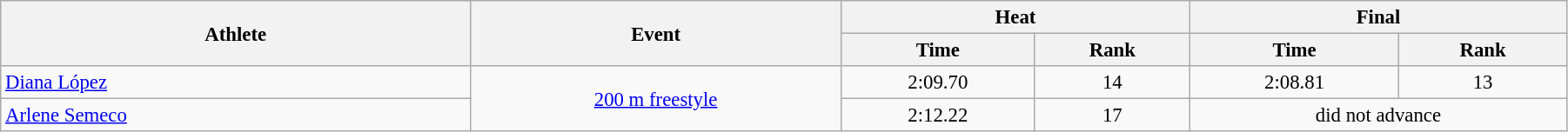<table class=wikitable style="font-size:95%" width="95%">
<tr>
<th rowspan="2">Athlete</th>
<th rowspan="2">Event</th>
<th colspan="2">Heat</th>
<th colspan="2">Final</th>
</tr>
<tr>
<th>Time</th>
<th>Rank</th>
<th>Time</th>
<th>Rank</th>
</tr>
<tr>
<td width=30%><a href='#'>Diana López</a></td>
<td rowspan=2 align=center><a href='#'>200 m freestyle</a></td>
<td align=center>2:09.70</td>
<td align=center>14</td>
<td align=center>2:08.81</td>
<td align=center>13</td>
</tr>
<tr>
<td width=30%><a href='#'>Arlene Semeco</a></td>
<td align=center>2:12.22</td>
<td align=center>17</td>
<td colspan=2 align=center>did not advance</td>
</tr>
</table>
